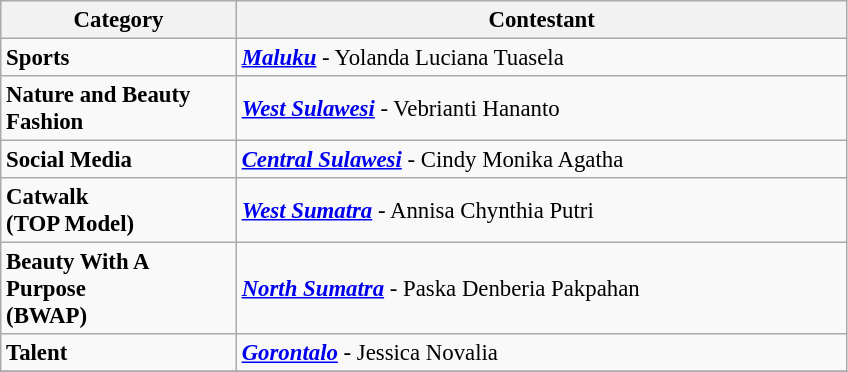<table class="wikitable" style="font-size:95%;">
<tr>
<th width="150">Category</th>
<th width="400">Contestant</th>
</tr>
<tr>
<td><strong>Sports</strong></td>
<td> <strong><a href='#'><em>Maluku</em></a></strong> - Yolanda Luciana Tuasela</td>
</tr>
<tr>
<td><strong>Nature and Beauty Fashion</strong></td>
<td> <strong><em><a href='#'>West Sulawesi</a></em></strong> - Vebrianti Hananto</td>
</tr>
<tr>
<td><strong>Social Media</strong></td>
<td> <strong><em><a href='#'>Central Sulawesi</a></em></strong> - Cindy Monika Agatha</td>
</tr>
<tr>
<td><strong>Catwalk <br>(TOP Model)</strong></td>
<td> <strong><em><a href='#'>West Sumatra</a></em></strong> - Annisa Chynthia Putri</td>
</tr>
<tr>
<td><strong>Beauty With A Purpose <br>(BWAP)</strong></td>
<td> <strong><em><a href='#'>North Sumatra</a></em></strong> - Paska Denberia Pakpahan</td>
</tr>
<tr>
<td><strong>Talent</strong></td>
<td> <strong><em><a href='#'>Gorontalo</a></em></strong> - Jessica Novalia</td>
</tr>
<tr>
</tr>
</table>
